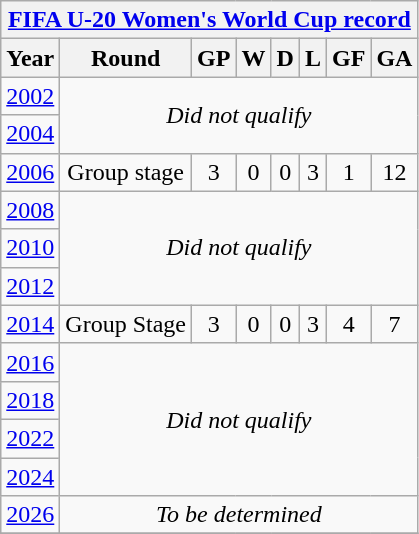<table class="wikitable" style="text-align: center;">
<tr>
<th colspan=9><a href='#'>FIFA U-20 Women's World Cup record</a></th>
</tr>
<tr>
<th>Year</th>
<th>Round</th>
<th>GP</th>
<th>W</th>
<th>D</th>
<th>L</th>
<th>GF</th>
<th>GA</th>
</tr>
<tr>
<td> <a href='#'>2002</a></td>
<td rowspan=2 colspan=7><em>Did not qualify</em></td>
</tr>
<tr>
<td> <a href='#'>2004</a></td>
</tr>
<tr>
<td> <a href='#'>2006</a></td>
<td>Group stage</td>
<td>3</td>
<td>0</td>
<td>0</td>
<td>3</td>
<td>1</td>
<td>12</td>
</tr>
<tr>
<td> <a href='#'>2008</a></td>
<td rowspan=3 colspan=7><em>Did not qualify</em></td>
</tr>
<tr>
<td> <a href='#'>2010</a></td>
</tr>
<tr>
<td> <a href='#'>2012</a></td>
</tr>
<tr>
<td> <a href='#'>2014</a></td>
<td>Group Stage</td>
<td>3</td>
<td>0</td>
<td>0</td>
<td>3</td>
<td>4</td>
<td>7</td>
</tr>
<tr>
<td> <a href='#'>2016</a></td>
<td rowspan=4 colspan=7><em>Did not qualify</em></td>
</tr>
<tr>
<td> <a href='#'>2018</a></td>
</tr>
<tr>
<td> <a href='#'>2022</a></td>
</tr>
<tr>
<td> <a href='#'>2024</a></td>
</tr>
<tr>
<td> <a href='#'>2026</a></td>
<td colspan=7><em>To be determined</em></td>
</tr>
<tr>
</tr>
</table>
